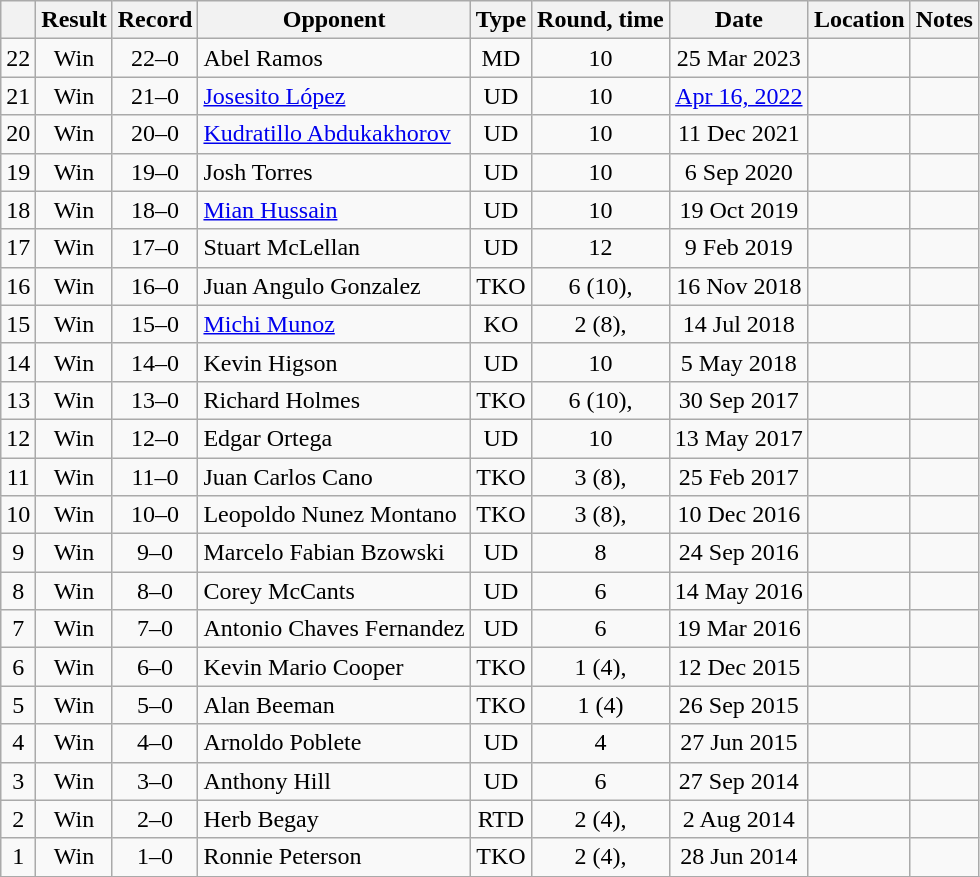<table class="wikitable" style="text-align:center">
<tr>
<th></th>
<th>Result</th>
<th>Record</th>
<th>Opponent</th>
<th>Type</th>
<th>Round, time</th>
<th>Date</th>
<th>Location</th>
<th>Notes</th>
</tr>
<tr>
<td>22</td>
<td>Win</td>
<td>22–0</td>
<td align=left>Abel Ramos</td>
<td>MD</td>
<td>10</td>
<td>25 Mar 2023</td>
<td align=left></td>
<td></td>
</tr>
<tr>
<td>21</td>
<td>Win</td>
<td>21–0</td>
<td style="text-align:left;"><a href='#'>Josesito López</a></td>
<td>UD</td>
<td>10</td>
<td><a href='#'>Apr 16, 2022</a></td>
<td style="text-align:left;"></td>
<td style="text-align:left;"></td>
</tr>
<tr>
<td>20</td>
<td>Win</td>
<td>20–0</td>
<td align=left><a href='#'>Kudratillo Abdukakhorov</a></td>
<td>UD</td>
<td>10</td>
<td>11 Dec 2021</td>
<td align=left></td>
<td align=left></td>
</tr>
<tr>
<td>19</td>
<td>Win</td>
<td>19–0</td>
<td align=left>Josh Torres</td>
<td>UD</td>
<td>10</td>
<td>6 Sep 2020</td>
<td align=left></td>
<td align=left></td>
</tr>
<tr>
<td>18</td>
<td>Win</td>
<td>18–0</td>
<td align=left><a href='#'>Mian Hussain</a></td>
<td>UD</td>
<td>10</td>
<td>19 Oct 2019</td>
<td align=left></td>
<td align=left></td>
</tr>
<tr>
<td>17</td>
<td>Win</td>
<td>17–0</td>
<td align=left>Stuart McLellan</td>
<td>UD</td>
<td>12</td>
<td>9 Feb 2019</td>
<td align=left></td>
<td align=left></td>
</tr>
<tr>
<td>16</td>
<td>Win</td>
<td>16–0</td>
<td align=left>Juan Angulo Gonzalez</td>
<td>TKO</td>
<td>6 (10), </td>
<td>16 Nov 2018</td>
<td align=left></td>
<td align=left></td>
</tr>
<tr>
<td>15</td>
<td>Win</td>
<td>15–0</td>
<td align=left><a href='#'>Michi Munoz</a></td>
<td>KO</td>
<td>2 (8), </td>
<td>14 Jul 2018</td>
<td align=left></td>
<td align=left></td>
</tr>
<tr>
<td>14</td>
<td>Win</td>
<td>14–0</td>
<td align=left>Kevin Higson</td>
<td>UD</td>
<td>10</td>
<td>5 May 2018</td>
<td align=left></td>
<td align=left></td>
</tr>
<tr>
<td>13</td>
<td>Win</td>
<td>13–0</td>
<td align=left>Richard Holmes</td>
<td>TKO</td>
<td>6 (10), </td>
<td>30 Sep 2017</td>
<td align=left></td>
<td align=left></td>
</tr>
<tr>
<td>12</td>
<td>Win</td>
<td>12–0</td>
<td align=left>Edgar Ortega</td>
<td>UD</td>
<td>10</td>
<td>13 May 2017</td>
<td align=left></td>
<td align=left></td>
</tr>
<tr>
<td>11</td>
<td>Win</td>
<td>11–0</td>
<td align=left>Juan Carlos Cano</td>
<td>TKO</td>
<td>3 (8), </td>
<td>25 Feb 2017</td>
<td align=left></td>
<td align=left></td>
</tr>
<tr>
<td>10</td>
<td>Win</td>
<td>10–0</td>
<td align=left>Leopoldo Nunez Montano</td>
<td>TKO</td>
<td>3 (8), </td>
<td>10 Dec 2016</td>
<td align=left></td>
<td align=left></td>
</tr>
<tr>
<td>9</td>
<td>Win</td>
<td>9–0</td>
<td align=left>Marcelo Fabian Bzowski</td>
<td>UD</td>
<td>8</td>
<td>24 Sep 2016</td>
<td align=left></td>
<td align=left></td>
</tr>
<tr>
<td>8</td>
<td>Win</td>
<td>8–0</td>
<td align=left>Corey McCants</td>
<td>UD</td>
<td>6</td>
<td>14 May 2016</td>
<td align=left></td>
<td align=left></td>
</tr>
<tr>
<td>7</td>
<td>Win</td>
<td>7–0</td>
<td align=left>Antonio Chaves Fernandez</td>
<td>UD</td>
<td>6</td>
<td>19 Mar 2016</td>
<td align=left></td>
<td align=left></td>
</tr>
<tr>
<td>6</td>
<td>Win</td>
<td>6–0</td>
<td align=left>Kevin Mario Cooper</td>
<td>TKO</td>
<td>1 (4), </td>
<td>12 Dec 2015</td>
<td align=left></td>
<td align=left></td>
</tr>
<tr>
<td>5</td>
<td>Win</td>
<td>5–0</td>
<td align=left>Alan Beeman</td>
<td>TKO</td>
<td>1 (4)</td>
<td>26 Sep 2015</td>
<td align=left></td>
<td align=left></td>
</tr>
<tr>
<td>4</td>
<td>Win</td>
<td>4–0</td>
<td align=left>Arnoldo Poblete</td>
<td>UD</td>
<td>4</td>
<td>27 Jun 2015</td>
<td align=left></td>
<td align=left></td>
</tr>
<tr>
<td>3</td>
<td>Win</td>
<td>3–0</td>
<td align=left>Anthony Hill</td>
<td>UD</td>
<td>6</td>
<td>27 Sep 2014</td>
<td align=left></td>
<td align=left></td>
</tr>
<tr>
<td>2</td>
<td>Win</td>
<td>2–0</td>
<td align=left>Herb Begay</td>
<td>RTD</td>
<td>2 (4), </td>
<td>2 Aug 2014</td>
<td align=left></td>
<td align=left></td>
</tr>
<tr>
<td>1</td>
<td>Win</td>
<td>1–0</td>
<td align=left>Ronnie Peterson</td>
<td>TKO</td>
<td>2 (4), </td>
<td>28 Jun 2014</td>
<td align=left></td>
<td align=left></td>
</tr>
<tr>
</tr>
</table>
